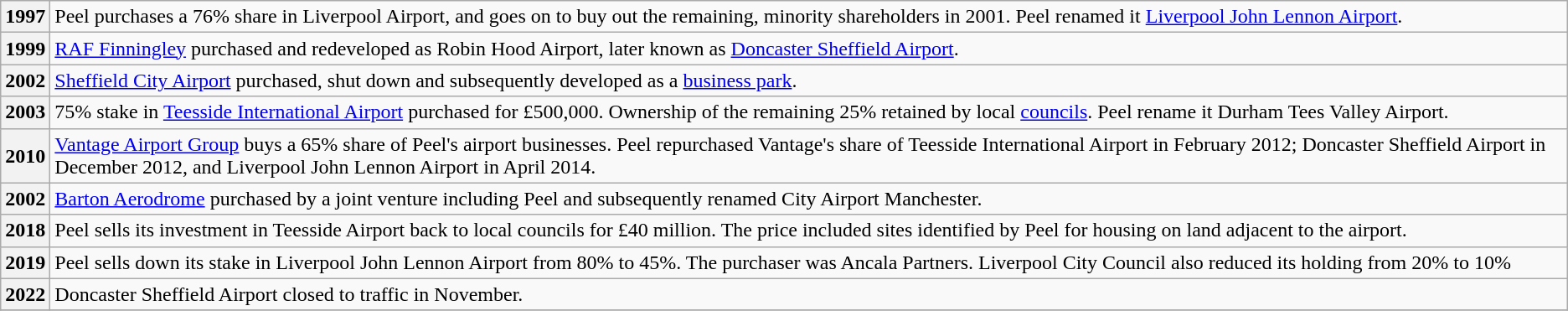<table class="wikitable">
<tr>
<th>1997</th>
<td>Peel purchases a 76% share in Liverpool Airport, and goes on to buy out the remaining, minority shareholders in 2001. Peel renamed it <a href='#'>Liverpool John Lennon Airport</a>.</td>
</tr>
<tr>
<th>1999</th>
<td><a href='#'>RAF Finningley</a> purchased and redeveloped as Robin Hood Airport, later known as <a href='#'>Doncaster Sheffield Airport</a>.</td>
</tr>
<tr>
<th>2002</th>
<td><a href='#'>Sheffield City Airport</a> purchased, shut down and subsequently developed as a <a href='#'>business park</a>.</td>
</tr>
<tr>
<th>2003</th>
<td>75% stake in <a href='#'>Teesside International Airport</a> purchased for £500,000. Ownership of the remaining 25% retained by local <a href='#'>councils</a>. Peel rename it Durham Tees Valley Airport.</td>
</tr>
<tr>
<th>2010</th>
<td><a href='#'>Vantage Airport Group</a> buys a 65% share of Peel's airport businesses. Peel repurchased Vantage's share of Teesside International Airport in February 2012; Doncaster Sheffield Airport in December 2012, and Liverpool John Lennon Airport in April 2014.</td>
</tr>
<tr>
<th>2002</th>
<td><a href='#'>Barton Aerodrome</a> purchased by a joint venture including Peel and subsequently renamed City Airport Manchester.</td>
</tr>
<tr>
<th>2018</th>
<td>Peel sells its investment in Teesside Airport back to local councils for £40 million. The price included sites identified by Peel for housing on land adjacent to the airport.</td>
</tr>
<tr>
<th>2019</th>
<td>Peel sells down its stake in Liverpool John Lennon Airport from 80% to 45%. The purchaser was Ancala Partners. Liverpool City Council also reduced its holding from 20% to 10%</td>
</tr>
<tr>
<th>2022</th>
<td>Doncaster Sheffield Airport closed to traffic in November.</td>
</tr>
<tr>
</tr>
</table>
